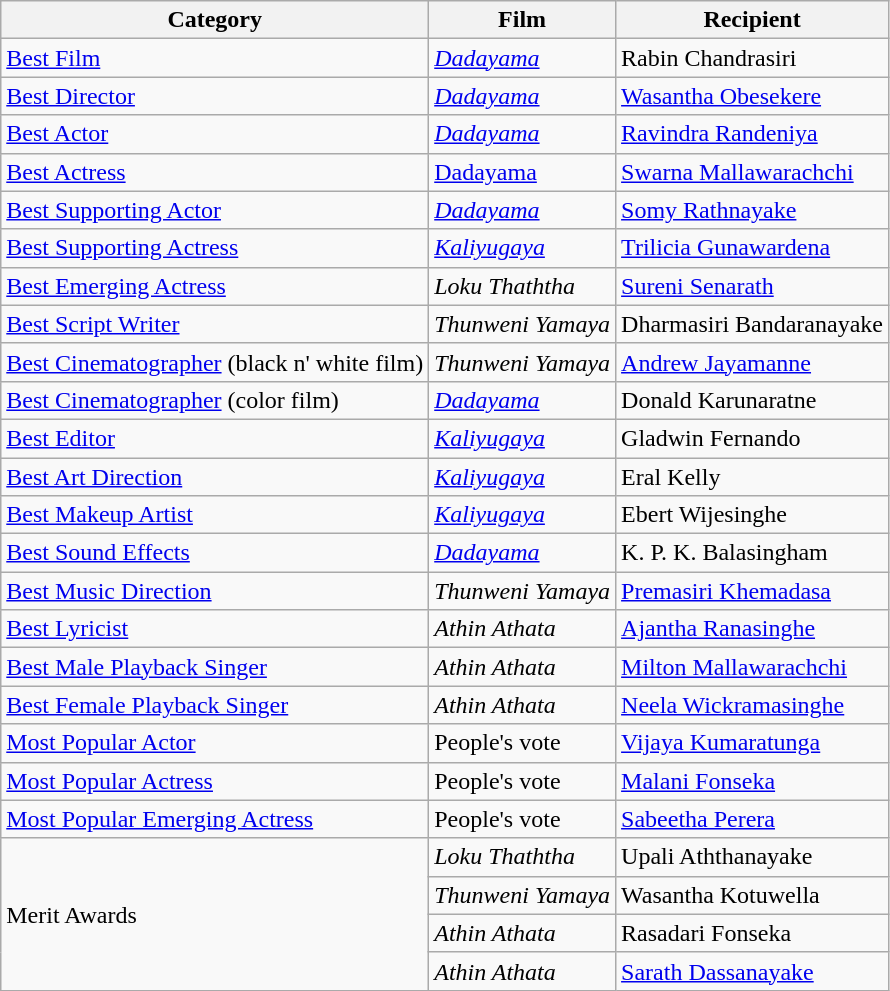<table class="wikitable plainrowheaders sortable">
<tr>
<th scope="col">Category</th>
<th scope="col">Film</th>
<th scope="col">Recipient</th>
</tr>
<tr>
<td><a href='#'>Best Film</a></td>
<td><em><a href='#'>Dadayama</a></em></td>
<td>Rabin Chandrasiri</td>
</tr>
<tr>
<td><a href='#'>Best Director</a></td>
<td><em><a href='#'>Dadayama</a></em></td>
<td><a href='#'>Wasantha Obesekere</a></td>
</tr>
<tr>
<td><a href='#'>Best Actor</a></td>
<td><em><a href='#'>Dadayama</a><strong></td>
<td><a href='#'>Ravindra Randeniya</a></td>
</tr>
<tr>
<td><a href='#'>Best Actress</a></td>
<td></em><a href='#'>Dadayama</a></strong></td>
<td><a href='#'>Swarna Mallawarachchi</a></td>
</tr>
<tr>
<td><a href='#'>Best Supporting Actor</a></td>
<td><em><a href='#'>Dadayama</a></em></td>
<td><a href='#'>Somy Rathnayake</a></td>
</tr>
<tr>
<td><a href='#'>Best Supporting Actress</a></td>
<td><em><a href='#'>Kaliyugaya</a></em></td>
<td><a href='#'>Trilicia Gunawardena</a></td>
</tr>
<tr>
<td><a href='#'>Best Emerging Actress</a></td>
<td><em>Loku Thaththa</em></td>
<td><a href='#'>Sureni Senarath</a></td>
</tr>
<tr>
<td><a href='#'>Best Script Writer</a></td>
<td><em>Thunweni Yamaya</em></td>
<td>Dharmasiri Bandaranayake</td>
</tr>
<tr>
<td><a href='#'>Best Cinematographer</a> (black n' white film)</td>
<td><em>Thunweni Yamaya</em></td>
<td><a href='#'>Andrew Jayamanne</a></td>
</tr>
<tr>
<td><a href='#'>Best Cinematographer</a> (color film)</td>
<td><em><a href='#'>Dadayama</a></em></td>
<td>Donald Karunaratne</td>
</tr>
<tr>
<td><a href='#'>Best Editor</a></td>
<td><em><a href='#'>Kaliyugaya</a></em></td>
<td>Gladwin Fernando</td>
</tr>
<tr>
<td><a href='#'>Best Art Direction</a></td>
<td><em><a href='#'>Kaliyugaya</a></em></td>
<td>Eral Kelly</td>
</tr>
<tr>
<td><a href='#'>Best Makeup Artist</a></td>
<td><em><a href='#'>Kaliyugaya</a></em></td>
<td>Ebert Wijesinghe</td>
</tr>
<tr>
<td><a href='#'>Best Sound Effects</a></td>
<td><em><a href='#'>Dadayama</a></em></td>
<td>K. P. K. Balasingham</td>
</tr>
<tr>
<td><a href='#'>Best Music Direction</a></td>
<td><em>Thunweni Yamaya</em></td>
<td><a href='#'>Premasiri Khemadasa</a></td>
</tr>
<tr>
<td><a href='#'>Best Lyricist</a></td>
<td><em>Athin Athata</em></td>
<td><a href='#'>Ajantha Ranasinghe</a></td>
</tr>
<tr>
<td><a href='#'>Best Male Playback Singer</a></td>
<td><em>Athin Athata</em></td>
<td><a href='#'>Milton Mallawarachchi</a></td>
</tr>
<tr>
<td><a href='#'>Best Female Playback Singer</a></td>
<td><em>Athin Athata</em></td>
<td><a href='#'>Neela Wickramasinghe</a></td>
</tr>
<tr>
<td><a href='#'>Most Popular Actor</a></td>
<td>People's vote</td>
<td><a href='#'>Vijaya Kumaratunga</a></td>
</tr>
<tr>
<td><a href='#'>Most Popular Actress</a></td>
<td>People's vote</td>
<td><a href='#'>Malani Fonseka</a></td>
</tr>
<tr>
<td><a href='#'>Most Popular Emerging Actress</a></td>
<td>People's vote</td>
<td><a href='#'>Sabeetha Perera</a></td>
</tr>
<tr>
<td rowspan=4>Merit Awards</td>
<td><em>Loku Thaththa</em></td>
<td>Upali Aththanayake</td>
</tr>
<tr>
<td><em>Thunweni Yamaya</em></td>
<td>Wasantha Kotuwella</td>
</tr>
<tr>
<td><em>Athin Athata</em></td>
<td>Rasadari Fonseka</td>
</tr>
<tr>
<td><em>Athin Athata</em></td>
<td><a href='#'>Sarath Dassanayake</a></td>
</tr>
</table>
